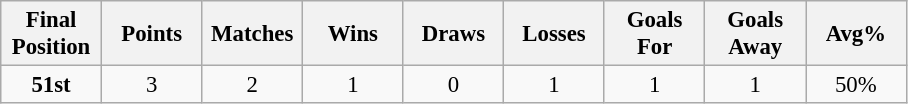<table class="wikitable" style="font-size: 95%; text-align: center;">
<tr>
<th width=60>Final Position</th>
<th width=60>Points</th>
<th width=60>Matches</th>
<th width=60>Wins</th>
<th width=60>Draws</th>
<th width=60>Losses</th>
<th width=60>Goals For</th>
<th width=60>Goals Away</th>
<th width=60>Avg%</th>
</tr>
<tr>
<td><strong>51st</strong></td>
<td>3</td>
<td>2</td>
<td>1</td>
<td>0</td>
<td>1</td>
<td>1</td>
<td>1</td>
<td>50%</td>
</tr>
</table>
